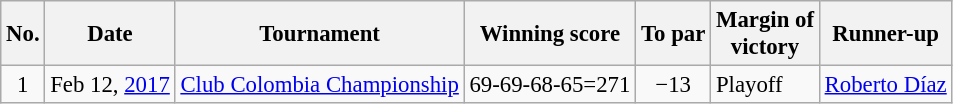<table class="wikitable" style="font-size:95%;">
<tr>
<th>No.</th>
<th>Date</th>
<th>Tournament</th>
<th>Winning score</th>
<th>To par</th>
<th>Margin of<br>victory</th>
<th>Runner-up</th>
</tr>
<tr>
<td align=center>1</td>
<td align=right>Feb 12, <a href='#'>2017</a></td>
<td><a href='#'>Club Colombia Championship</a></td>
<td align=right>69-69-68-65=271</td>
<td align=center>−13</td>
<td>Playoff</td>
<td> <a href='#'>Roberto Díaz</a></td>
</tr>
</table>
